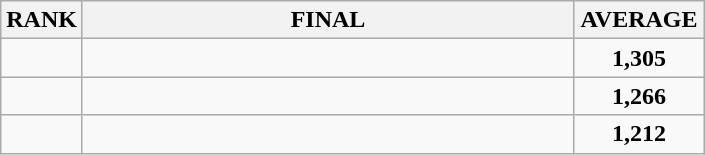<table class="wikitable">
<tr>
<th>RANK</th>
<th style="width: 20em">FINAL</th>
<th style="width: 5em">AVERAGE</th>
</tr>
<tr>
<td align="center"></td>
<td></td>
<td align="center"><strong>1,305</strong></td>
</tr>
<tr>
<td align="center"></td>
<td></td>
<td align="center"><strong>1,266</strong></td>
</tr>
<tr>
<td align="center"></td>
<td></td>
<td align="center"><strong>1,212</strong></td>
</tr>
</table>
